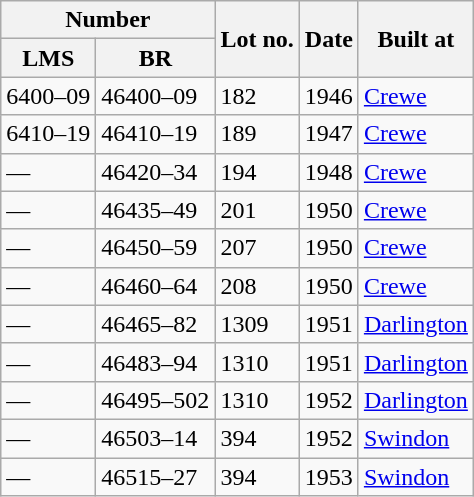<table class="wikitable">
<tr>
<th colspan=2>Number</th>
<th rowspan=2>Lot no.</th>
<th rowspan=2>Date</th>
<th rowspan=2>Built at</th>
</tr>
<tr>
<th>LMS</th>
<th>BR</th>
</tr>
<tr>
<td>6400–09</td>
<td>46400–09</td>
<td>182</td>
<td>1946</td>
<td><a href='#'>Crewe</a></td>
</tr>
<tr>
<td>6410–19</td>
<td>46410–19</td>
<td>189</td>
<td>1947</td>
<td><a href='#'>Crewe</a></td>
</tr>
<tr>
<td>—</td>
<td>46420–34</td>
<td>194</td>
<td>1948</td>
<td><a href='#'>Crewe</a></td>
</tr>
<tr>
<td>—</td>
<td>46435–49</td>
<td>201</td>
<td>1950</td>
<td><a href='#'>Crewe</a></td>
</tr>
<tr>
<td>—</td>
<td>46450–59</td>
<td>207</td>
<td>1950</td>
<td><a href='#'>Crewe</a></td>
</tr>
<tr>
<td>—</td>
<td>46460–64</td>
<td>208</td>
<td>1950</td>
<td><a href='#'>Crewe</a></td>
</tr>
<tr>
<td>—</td>
<td>46465–82</td>
<td>1309</td>
<td>1951</td>
<td><a href='#'>Darlington</a></td>
</tr>
<tr>
<td>—</td>
<td>46483–94</td>
<td>1310</td>
<td>1951</td>
<td><a href='#'>Darlington</a></td>
</tr>
<tr>
<td>—</td>
<td>46495–502</td>
<td>1310</td>
<td>1952</td>
<td><a href='#'>Darlington</a></td>
</tr>
<tr>
<td>—</td>
<td>46503–14</td>
<td>394</td>
<td>1952</td>
<td><a href='#'>Swindon</a></td>
</tr>
<tr>
<td>—</td>
<td>46515–27</td>
<td>394</td>
<td>1953</td>
<td><a href='#'>Swindon</a></td>
</tr>
</table>
